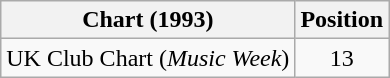<table class="wikitable">
<tr>
<th>Chart (1993)</th>
<th>Position</th>
</tr>
<tr>
<td>UK Club Chart (<em>Music Week</em>)</td>
<td align="center">13</td>
</tr>
</table>
